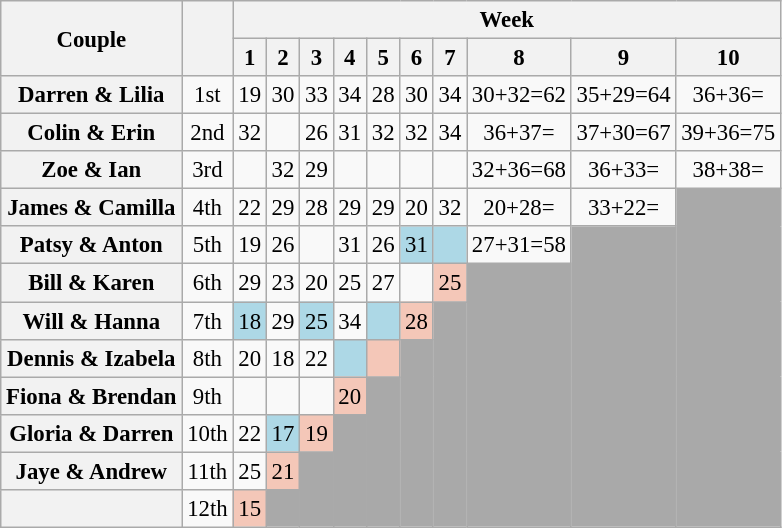<table class="wikitable sortable" style="text-align:center; font-size:95%">
<tr>
<th scope="col" rowspan="2">Couple</th>
<th scope="col" rowspan="2"></th>
<th colspan="10">Week</th>
</tr>
<tr>
<th scope="col">1</th>
<th scope="col">2</th>
<th scope="col">3</th>
<th scope="col">4</th>
<th scope="col">5</th>
<th scope="col">6</th>
<th scope="col">7</th>
<th scope="col">8</th>
<th scope="col">9</th>
<th scope="col">10</th>
</tr>
<tr>
<th scope="row">Darren & Lilia</th>
<td>1st</td>
<td>19</td>
<td>30</td>
<td>33</td>
<td>34</td>
<td>28</td>
<td>30</td>
<td>34</td>
<td>30+32=62</td>
<td>35+29=64</td>
<td>36+36=</td>
</tr>
<tr>
<th scope="row">Colin & Erin</th>
<td>2nd</td>
<td>32</td>
<td></td>
<td>26</td>
<td>31</td>
<td>32</td>
<td>32</td>
<td>34</td>
<td>36+37=</td>
<td>37+30=67</td>
<td>39+36=75</td>
</tr>
<tr>
<th scope="row">Zoe & Ian</th>
<td>3rd</td>
<td></td>
<td>32</td>
<td>29</td>
<td></td>
<td></td>
<td></td>
<td></td>
<td>32+36=68</td>
<td>36+33=</td>
<td>38+38=</td>
</tr>
<tr>
<th scope="row">James & Camilla</th>
<td>4th</td>
<td>22</td>
<td>29</td>
<td>28</td>
<td>29</td>
<td>29</td>
<td>20</td>
<td>32</td>
<td>20+28=</td>
<td>33+22=</td>
<td rowspan="9" style="background:darkgrey;"></td>
</tr>
<tr>
<th scope="row">Patsy & Anton</th>
<td>5th</td>
<td>19</td>
<td>26</td>
<td></td>
<td>31</td>
<td>26</td>
<td bgcolor="lightblue">31</td>
<td bgcolor="lightblue"></td>
<td>27+31=58</td>
<td rowspan="8" style="background:darkgrey;"></td>
</tr>
<tr>
<th scope="row">Bill & Karen</th>
<td>6th</td>
<td>29</td>
<td>23</td>
<td>20</td>
<td>25</td>
<td>27</td>
<td></td>
<td bgcolor="#f4c7b8">25</td>
<td rowspan="7" style="background:darkgrey;"></td>
</tr>
<tr>
<th scope="row">Will & Hanna</th>
<td>7th</td>
<td bgcolor="lightblue">18</td>
<td>29</td>
<td bgcolor="lightblue">25</td>
<td>34</td>
<td bgcolor="lightblue"></td>
<td bgcolor="#f4c7b8">28</td>
<td rowspan="6" style="background:darkgrey;"></td>
</tr>
<tr>
<th scope="row">Dennis & Izabela</th>
<td>8th</td>
<td>20</td>
<td>18</td>
<td>22</td>
<td bgcolor="lightblue"></td>
<td bgcolor="#f4c7b8"></td>
<td rowspan="5" style="background:darkgrey;"></td>
</tr>
<tr>
<th scope="row">Fiona & Brendan</th>
<td>9th</td>
<td></td>
<td></td>
<td></td>
<td bgcolor="#f4c7b8">20</td>
<td rowspan="4" style="background:darkgrey;"></td>
</tr>
<tr>
<th scope="row">Gloria & Darren</th>
<td>10th</td>
<td>22</td>
<td bgcolor="lightblue">17</td>
<td bgcolor="#f4c7b8">19</td>
<td rowspan="3" style="background:darkgrey;"></td>
</tr>
<tr>
<th scope="row">Jaye & Andrew</th>
<td>11th</td>
<td>25</td>
<td bgcolor="#f4c7b8">21</td>
<td rowspan="2" style="background:darkgrey;"></td>
</tr>
<tr>
<th scope="row"></th>
<td>12th</td>
<td bgcolor="#f4c7b8">15</td>
<td style="background:darkgrey;"></td>
</tr>
</table>
